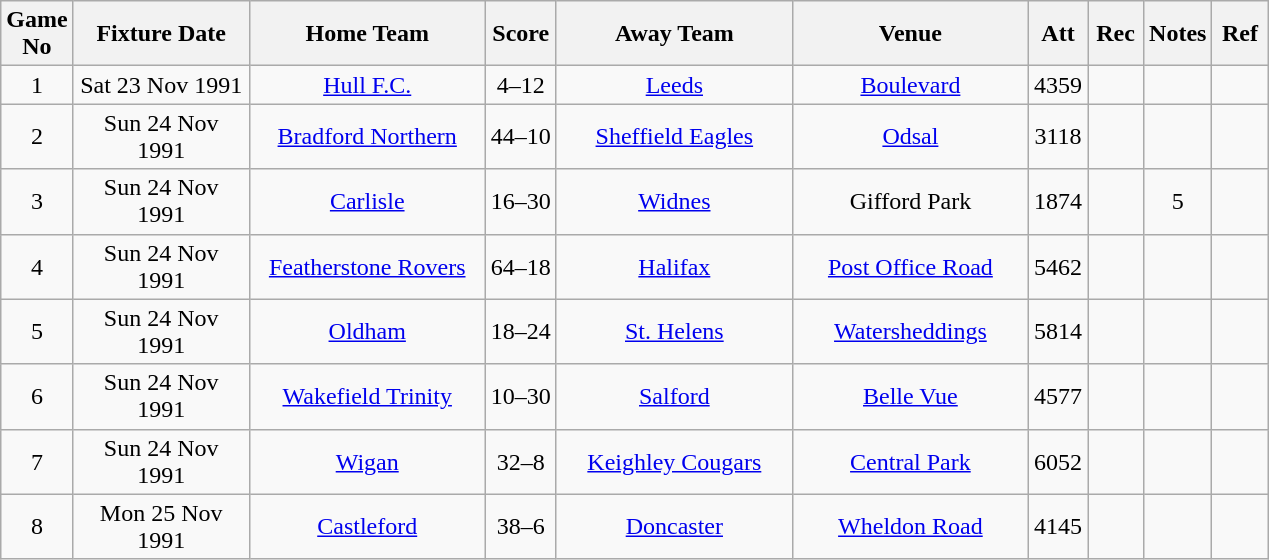<table class="wikitable" style="text-align:center;">
<tr>
<th width=10 abbr="No">Game No</th>
<th width=110 abbr="Date">Fixture Date</th>
<th width=150 abbr="Home Team">Home Team</th>
<th width=40 abbr="Score">Score</th>
<th width=150 abbr="Away Team">Away Team</th>
<th width=150 abbr="Venue">Venue</th>
<th width=30 abbr="Att">Att</th>
<th width=30 abbr="Rec">Rec</th>
<th width=20 abbr="Notes">Notes</th>
<th width=30 abbr="Ref">Ref</th>
</tr>
<tr>
<td>1</td>
<td>Sat 23 Nov 1991</td>
<td><a href='#'>Hull F.C.</a></td>
<td>4–12</td>
<td><a href='#'>Leeds</a></td>
<td><a href='#'>Boulevard</a></td>
<td>4359</td>
<td></td>
<td></td>
<td></td>
</tr>
<tr>
<td>2</td>
<td>Sun 24 Nov 1991</td>
<td><a href='#'>Bradford Northern</a></td>
<td>44–10</td>
<td><a href='#'>Sheffield Eagles</a></td>
<td><a href='#'>Odsal</a></td>
<td>3118</td>
<td></td>
<td></td>
<td></td>
</tr>
<tr>
<td>3</td>
<td>Sun 24 Nov 1991</td>
<td><a href='#'>Carlisle</a></td>
<td>16–30</td>
<td><a href='#'>Widnes</a></td>
<td>Gifford Park</td>
<td>1874</td>
<td></td>
<td>5</td>
<td></td>
</tr>
<tr>
<td>4</td>
<td>Sun 24 Nov 1991</td>
<td><a href='#'>Featherstone Rovers</a></td>
<td>64–18</td>
<td><a href='#'>Halifax</a></td>
<td><a href='#'>Post Office Road</a></td>
<td>5462</td>
<td></td>
<td></td>
<td></td>
</tr>
<tr>
<td>5</td>
<td>Sun 24 Nov 1991</td>
<td><a href='#'>Oldham</a></td>
<td>18–24</td>
<td><a href='#'>St. Helens</a></td>
<td><a href='#'>Watersheddings</a></td>
<td>5814</td>
<td></td>
<td></td>
<td></td>
</tr>
<tr>
<td>6</td>
<td>Sun 24 Nov 1991</td>
<td><a href='#'>Wakefield Trinity</a></td>
<td>10–30</td>
<td><a href='#'>Salford</a></td>
<td><a href='#'>Belle Vue</a></td>
<td>4577</td>
<td></td>
<td></td>
<td></td>
</tr>
<tr>
<td>7</td>
<td>Sun 24 Nov 1991</td>
<td><a href='#'>Wigan</a></td>
<td>32–8</td>
<td><a href='#'>Keighley Cougars</a></td>
<td><a href='#'>Central Park</a></td>
<td>6052</td>
<td></td>
<td></td>
<td></td>
</tr>
<tr>
<td>8</td>
<td>Mon 25 Nov 1991</td>
<td><a href='#'>Castleford</a></td>
<td>38–6</td>
<td><a href='#'>Doncaster</a></td>
<td><a href='#'>Wheldon Road</a></td>
<td>4145</td>
<td></td>
<td></td>
<td></td>
</tr>
</table>
